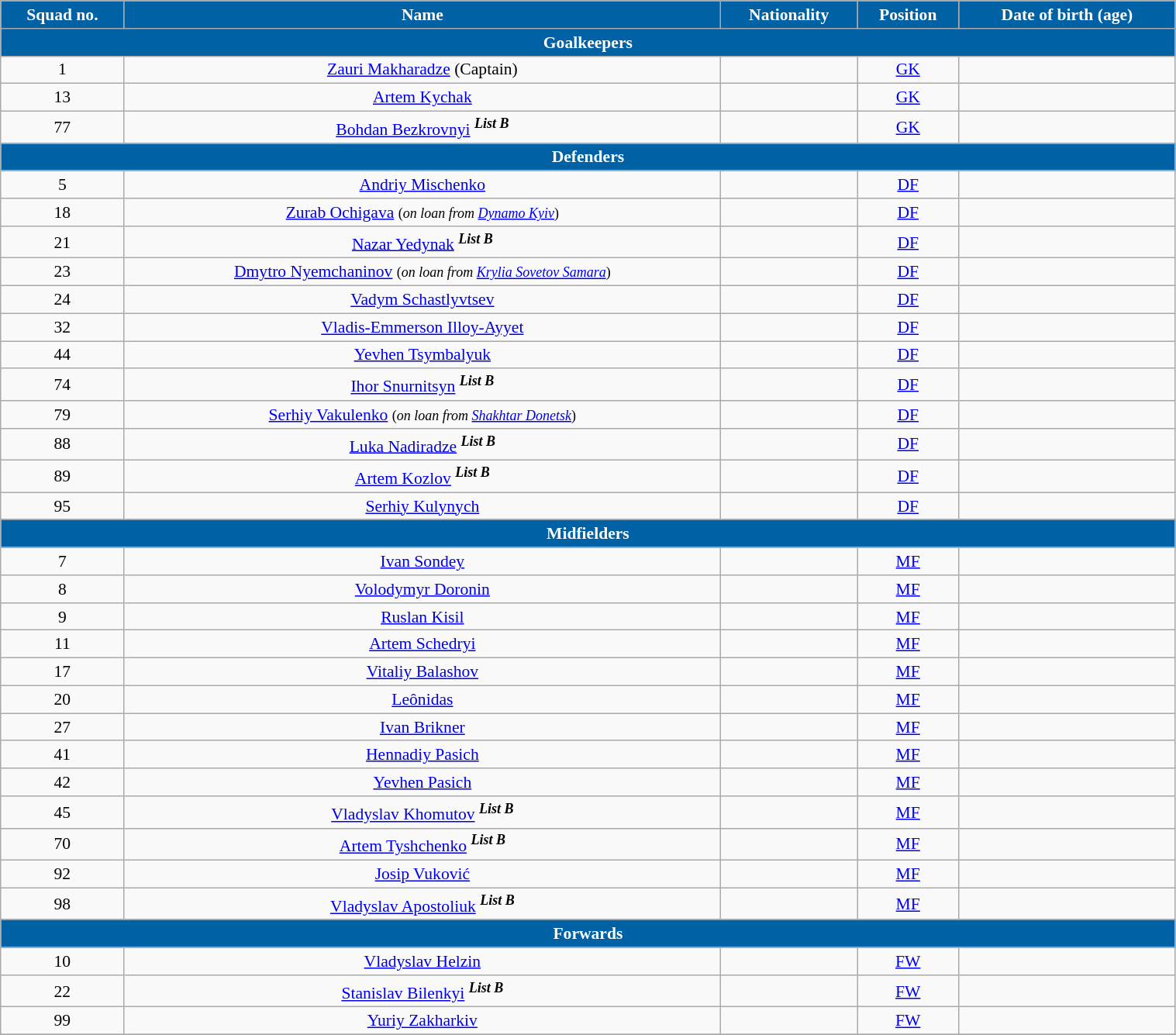<table class="wikitable" style="text-align:center; font-size:90%; width:80%">
<tr>
<th style="background:#0061A5; color:white; text-align:center">Squad no.</th>
<th style="background:#0061A5; color:white; text-align:center">Name</th>
<th style="background:#0061A5; color:white; text-align:center">Nationality</th>
<th style="background:#0061A5; color:white; text-align:center">Position</th>
<th style="background:#0061A5; color:white; text-align:center">Date of birth (age)</th>
</tr>
<tr>
<th colspan="6" style="background:#0061A5; color:white; text-align:center">Goalkeepers</th>
</tr>
<tr>
<td>1</td>
<td><a href='#'>Zauri Makharadze</a> (Captain)</td>
<td></td>
<td><a href='#'>GK</a></td>
<td></td>
</tr>
<tr>
<td>13</td>
<td><a href='#'>Artem Kychak</a></td>
<td></td>
<td><a href='#'>GK</a></td>
<td></td>
</tr>
<tr>
<td>77</td>
<td><a href='#'>Bohdan Bezkrovnyi</a> <sup><strong><em>List B</em></strong></sup></td>
<td></td>
<td><a href='#'>GK</a></td>
<td></td>
</tr>
<tr>
<th colspan="6" style="background:#0061A5; color:white; text-align:center">Defenders</th>
</tr>
<tr>
<td>5</td>
<td><a href='#'>Andriy Mischenko</a></td>
<td></td>
<td><a href='#'>DF</a></td>
<td></td>
</tr>
<tr>
<td>18</td>
<td><a href='#'>Zurab Ochigava</a> <small> (<em>on loan from <a href='#'>Dynamo Kyiv</a></em>)</small></td>
<td></td>
<td><a href='#'>DF</a></td>
<td></td>
</tr>
<tr>
<td>21</td>
<td><a href='#'>Nazar Yedynak</a> <sup><strong><em>List B</em></strong></sup></td>
<td></td>
<td><a href='#'>DF</a></td>
<td></td>
</tr>
<tr>
<td>23</td>
<td><a href='#'>Dmytro Nyemchaninov</a> <small> (<em>on loan from <a href='#'>Krylia Sovetov Samara</a></em>)</small></td>
<td></td>
<td><a href='#'>DF</a></td>
<td></td>
</tr>
<tr>
<td>24</td>
<td><a href='#'>Vadym Schastlyvtsev</a></td>
<td></td>
<td><a href='#'>DF</a></td>
<td></td>
</tr>
<tr>
<td>32</td>
<td><a href='#'>Vladis-Emmerson Illoy-Ayyet</a></td>
<td></td>
<td><a href='#'>DF</a></td>
<td></td>
</tr>
<tr>
<td>44</td>
<td><a href='#'>Yevhen Tsymbalyuk</a></td>
<td></td>
<td><a href='#'>DF</a></td>
<td></td>
</tr>
<tr>
<td>74</td>
<td><a href='#'>Ihor Snurnitsyn</a> <sup><strong><em>List B</em></strong></sup></td>
<td></td>
<td><a href='#'>DF</a></td>
<td></td>
</tr>
<tr>
<td>79</td>
<td><a href='#'>Serhiy Vakulenko</a> <small> (<em>on loan from <a href='#'>Shakhtar Donetsk</a></em>)</small></td>
<td></td>
<td><a href='#'>DF</a></td>
<td></td>
</tr>
<tr>
<td>88</td>
<td><a href='#'>Luka Nadiradze</a> <sup><strong><em>List B</em></strong></sup></td>
<td></td>
<td><a href='#'>DF</a></td>
<td></td>
</tr>
<tr>
<td>89</td>
<td><a href='#'>Artem Kozlov</a> <sup><strong><em>List B</em></strong></sup></td>
<td></td>
<td><a href='#'>DF</a></td>
<td></td>
</tr>
<tr>
<td>95</td>
<td><a href='#'>Serhiy Kulynych</a></td>
<td></td>
<td><a href='#'>DF</a></td>
<td></td>
</tr>
<tr>
<th colspan="6" style="background:#0061A5; color:white; text-align:center">Midfielders</th>
</tr>
<tr>
<td>7</td>
<td><a href='#'>Ivan Sondey</a></td>
<td></td>
<td><a href='#'>MF</a></td>
<td></td>
</tr>
<tr>
<td>8</td>
<td><a href='#'>Volodymyr Doronin</a></td>
<td></td>
<td><a href='#'>MF</a></td>
<td></td>
</tr>
<tr>
<td>9</td>
<td><a href='#'>Ruslan Kisil</a></td>
<td></td>
<td><a href='#'>MF</a></td>
<td></td>
</tr>
<tr>
<td>11</td>
<td><a href='#'>Artem Schedryi</a></td>
<td></td>
<td><a href='#'>MF</a></td>
<td></td>
</tr>
<tr>
<td>17</td>
<td><a href='#'>Vitaliy Balashov</a></td>
<td></td>
<td><a href='#'>MF</a></td>
<td></td>
</tr>
<tr>
<td>20</td>
<td><a href='#'>Leônidas</a></td>
<td></td>
<td><a href='#'>MF</a></td>
<td></td>
</tr>
<tr>
<td>27</td>
<td><a href='#'>Ivan Brikner</a></td>
<td></td>
<td><a href='#'>MF</a></td>
<td></td>
</tr>
<tr>
<td>41</td>
<td><a href='#'>Hennadiy Pasich</a></td>
<td></td>
<td><a href='#'>MF</a></td>
<td></td>
</tr>
<tr>
<td>42</td>
<td><a href='#'>Yevhen Pasich</a></td>
<td></td>
<td><a href='#'>MF</a></td>
<td></td>
</tr>
<tr>
<td>45</td>
<td><a href='#'>Vladyslav Khomutov</a> <sup><strong><em>List B</em></strong></sup></td>
<td></td>
<td><a href='#'>MF</a></td>
<td></td>
</tr>
<tr>
<td>70</td>
<td><a href='#'>Artem Tyshchenko</a> <sup><strong><em>List B</em></strong></sup></td>
<td></td>
<td><a href='#'>MF</a></td>
<td></td>
</tr>
<tr>
<td>92</td>
<td><a href='#'>Josip Vuković</a></td>
<td></td>
<td><a href='#'>MF</a></td>
<td></td>
</tr>
<tr>
<td>98</td>
<td><a href='#'>Vladyslav Apostoliuk</a> <sup><strong><em>List B</em></strong></sup></td>
<td></td>
<td><a href='#'>MF</a></td>
<td></td>
</tr>
<tr>
<th colspan="7" style="background:#0061A5; color:white; text-align:center">Forwards</th>
</tr>
<tr>
<td>10</td>
<td><a href='#'>Vladyslav Helzin</a></td>
<td></td>
<td><a href='#'>FW</a></td>
<td></td>
</tr>
<tr>
<td>22</td>
<td><a href='#'>Stanislav Bilenkyi</a> <sup><strong><em>List B</em></strong></sup></td>
<td></td>
<td><a href='#'>FW</a></td>
<td></td>
</tr>
<tr>
<td>99</td>
<td><a href='#'>Yuriy Zakharkiv</a></td>
<td></td>
<td><a href='#'>FW</a></td>
<td></td>
</tr>
<tr>
</tr>
</table>
